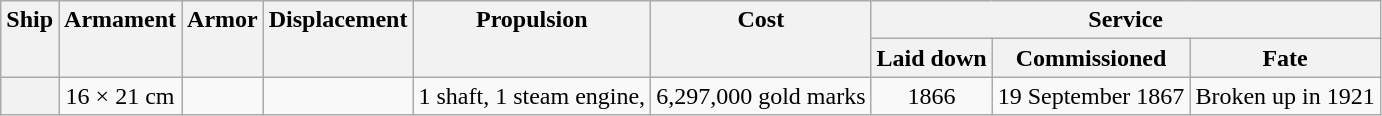<table class="wikitable plainrowheaders" style="text-align: center">
<tr valign="top">
<th scope="col" rowspan="2">Ship</th>
<th scope="col" rowspan="2">Armament</th>
<th scope="col" rowspan="2">Armor</th>
<th scope="col" rowspan="2">Displacement</th>
<th scope="col" rowspan="2">Propulsion</th>
<th scope="col" rowspan="2">Cost</th>
<th scope="col" colspan="3">Service</th>
</tr>
<tr valign="top">
<th scope="col">Laid down</th>
<th scope="col">Commissioned</th>
<th scope="col">Fate</th>
</tr>
<tr valign="top">
<th scope="row"></th>
<td>16 × 21 cm</td>
<td></td>
<td></td>
<td style="text-align: left;">1 shaft, 1 steam engine, </td>
<td>6,297,000 gold marks</td>
<td>1866</td>
<td>19 September 1867</td>
<td style="text-align: left;">Broken up in 1921</td>
</tr>
</table>
